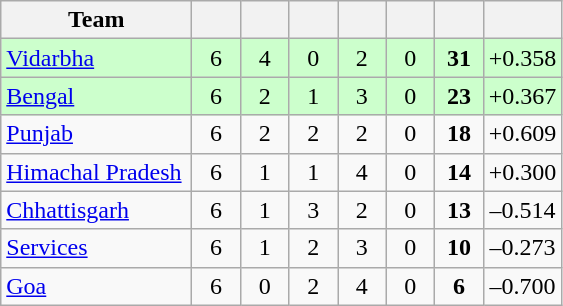<table class="wikitable" style="text-align:center">
<tr>
<th style="width:120px">Team</th>
<th style="width:25px"></th>
<th style="width:25px"></th>
<th style="width:25px"></th>
<th style="width:25px"></th>
<th style="width:25px"></th>
<th style="width:25px"></th>
<th style="width:40px;"></th>
</tr>
<tr style="background:#cfc;">
<td style="text-align:left"><a href='#'>Vidarbha</a></td>
<td>6</td>
<td>4</td>
<td>0</td>
<td>2</td>
<td>0</td>
<td><strong>31</strong></td>
<td>+0.358</td>
</tr>
<tr style="background:#cfc;">
<td style="text-align:left"><a href='#'>Bengal</a></td>
<td>6</td>
<td>2</td>
<td>1</td>
<td>3</td>
<td>0</td>
<td><strong>23</strong></td>
<td>+0.367</td>
</tr>
<tr>
<td style="text-align:left"><a href='#'>Punjab</a></td>
<td>6</td>
<td>2</td>
<td>2</td>
<td>2</td>
<td>0</td>
<td><strong>18</strong></td>
<td>+0.609</td>
</tr>
<tr>
<td style="text-align:left"><a href='#'>Himachal Pradesh</a></td>
<td>6</td>
<td>1</td>
<td>1</td>
<td>4</td>
<td>0</td>
<td><strong>14</strong></td>
<td>+0.300</td>
</tr>
<tr>
<td style="text-align:left"><a href='#'>Chhattisgarh</a></td>
<td>6</td>
<td>1</td>
<td>3</td>
<td>2</td>
<td>0</td>
<td><strong>13</strong></td>
<td>–0.514</td>
</tr>
<tr>
<td style="text-align:left"><a href='#'>Services</a></td>
<td>6</td>
<td>1</td>
<td>2</td>
<td>3</td>
<td>0</td>
<td><strong>10</strong></td>
<td>–0.273</td>
</tr>
<tr>
<td style="text-align:left"><a href='#'>Goa</a></td>
<td>6</td>
<td>0</td>
<td>2</td>
<td>4</td>
<td>0</td>
<td><strong>6</strong></td>
<td>–0.700</td>
</tr>
</table>
